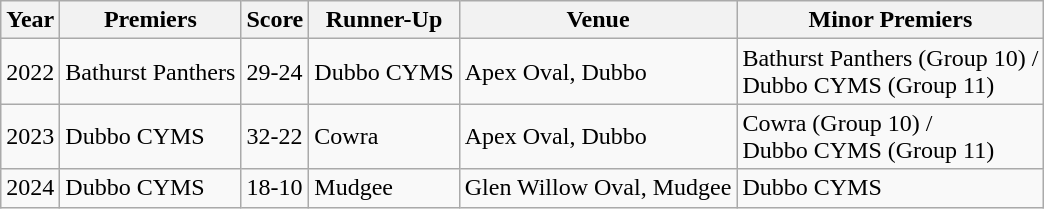<table class="wikitable">
<tr>
<th>Year</th>
<th>Premiers</th>
<th>Score</th>
<th>Runner-Up</th>
<th>Venue</th>
<th>Minor Premiers</th>
</tr>
<tr>
<td>2022</td>
<td> Bathurst Panthers</td>
<td>29-24</td>
<td> Dubbo CYMS</td>
<td>Apex Oval, Dubbo</td>
<td> Bathurst Panthers (Group 10) /<br> Dubbo CYMS (Group 11)</td>
</tr>
<tr>
<td>2023</td>
<td> Dubbo CYMS</td>
<td>32-22</td>
<td> Cowra</td>
<td>Apex Oval, Dubbo</td>
<td> Cowra (Group 10) /<br> Dubbo CYMS (Group 11)</td>
</tr>
<tr>
<td>2024</td>
<td> Dubbo CYMS</td>
<td>18-10</td>
<td> Mudgee</td>
<td>Glen Willow Oval, Mudgee</td>
<td> Dubbo CYMS</td>
</tr>
</table>
